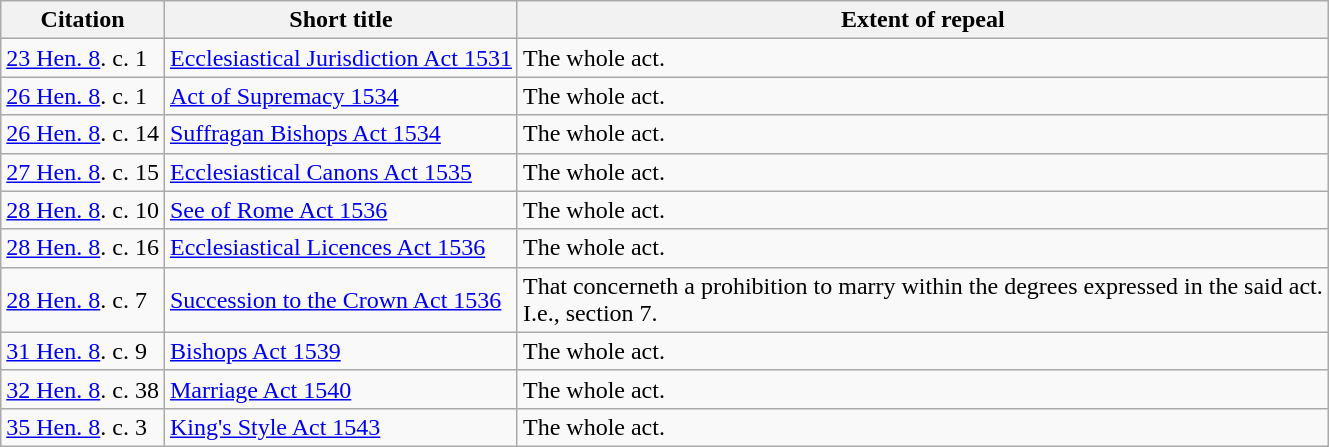<table class="wikitable">
<tr>
<th>Citation</th>
<th>Short title</th>
<th>Extent of repeal</th>
</tr>
<tr>
<td><a href='#'>23 Hen. 8</a>. c. 1</td>
<td><a href='#'>Ecclesiastical Jurisdiction Act 1531</a></td>
<td>The whole act.</td>
</tr>
<tr>
<td><a href='#'>26 Hen. 8</a>. c. 1</td>
<td><a href='#'>Act of Supremacy 1534</a></td>
<td>The whole act.</td>
</tr>
<tr>
<td><a href='#'>26 Hen. 8</a>. c. 14</td>
<td><a href='#'>Suffragan Bishops Act 1534</a></td>
<td>The whole act.</td>
</tr>
<tr>
<td><a href='#'>27 Hen. 8</a>. c. 15</td>
<td><a href='#'>Ecclesiastical Canons Act 1535</a></td>
<td>The whole act.</td>
</tr>
<tr>
<td><a href='#'>28 Hen. 8</a>. c. 10</td>
<td><a href='#'>See of Rome Act 1536</a></td>
<td>The whole act.</td>
</tr>
<tr>
<td><a href='#'>28 Hen. 8</a>. c. 16</td>
<td><a href='#'>Ecclesiastical Licences Act 1536</a></td>
<td>The whole act.</td>
</tr>
<tr>
<td><a href='#'>28 Hen. 8</a>. c. 7</td>
<td><a href='#'>Succession to the Crown Act 1536</a></td>
<td>That concerneth a prohibition to marry within the degrees expressed in the said act.<br>I.e., section 7.</td>
</tr>
<tr>
<td><a href='#'>31 Hen. 8</a>. c. 9</td>
<td><a href='#'>Bishops Act 1539</a></td>
<td>The whole act.</td>
</tr>
<tr>
<td><a href='#'>32 Hen. 8</a>. c. 38</td>
<td><a href='#'>Marriage Act 1540</a></td>
<td>The whole act.</td>
</tr>
<tr>
<td><a href='#'>35 Hen. 8</a>. c. 3</td>
<td><a href='#'>King's Style Act 1543</a></td>
<td>The whole act.</td>
</tr>
</table>
